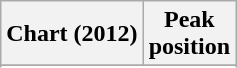<table class="wikitable sortable">
<tr>
<th scope="col">Chart (2012)</th>
<th scope="col">Peak<br>position</th>
</tr>
<tr>
</tr>
<tr>
</tr>
<tr>
</tr>
</table>
